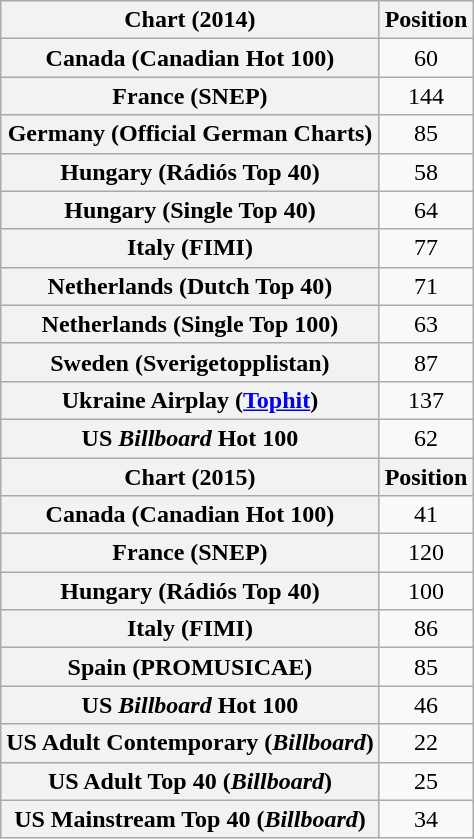<table class="wikitable sortable plainrowheaders" style="text-align:center;">
<tr>
<th scope="col">Chart (2014)</th>
<th scope="col">Position</th>
</tr>
<tr>
<th scope="row">Canada (Canadian Hot 100)</th>
<td style="text-align:center;">60</td>
</tr>
<tr>
<th scope="row">France (SNEP)</th>
<td style="text-align:center;">144</td>
</tr>
<tr>
<th scope="row">Germany (Official German Charts)</th>
<td style="text-align:center;">85</td>
</tr>
<tr>
<th scope="row">Hungary (Rádiós Top 40)</th>
<td style="text-align:center;">58</td>
</tr>
<tr>
<th scope="row">Hungary (Single Top 40)</th>
<td style="text-align:center;">64</td>
</tr>
<tr>
<th scope="row">Italy (FIMI)</th>
<td align="center">77</td>
</tr>
<tr>
<th scope="row">Netherlands (Dutch Top 40)</th>
<td align="center">71</td>
</tr>
<tr>
<th scope="row">Netherlands (Single Top 100)</th>
<td align="center">63</td>
</tr>
<tr>
<th scope="row">Sweden (Sverigetopplistan)</th>
<td style="text-align:center;">87</td>
</tr>
<tr>
<th scope="row">Ukraine Airplay (<a href='#'>Tophit</a>)</th>
<td style="text-align:center;">137</td>
</tr>
<tr>
<th scope="row">US <em>Billboard</em> Hot 100</th>
<td style="text-align:center;">62</td>
</tr>
<tr>
<th scope="col">Chart (2015)</th>
<th scope="col">Position</th>
</tr>
<tr>
<th scope="row">Canada (Canadian Hot 100)</th>
<td>41</td>
</tr>
<tr>
<th scope="row">France (SNEP)</th>
<td>120</td>
</tr>
<tr>
<th scope="row">Hungary (Rádiós Top 40)</th>
<td>100</td>
</tr>
<tr>
<th scope="row">Italy (FIMI)</th>
<td>86</td>
</tr>
<tr>
<th scope="row">Spain (PROMUSICAE)</th>
<td>85</td>
</tr>
<tr>
<th scope="row">US <em>Billboard</em> Hot 100</th>
<td style="text-align:center;">46</td>
</tr>
<tr>
<th scope="row">US Adult Contemporary (<em>Billboard</em>)</th>
<td>22</td>
</tr>
<tr>
<th scope="row">US Adult Top 40 (<em>Billboard</em>)</th>
<td>25</td>
</tr>
<tr>
<th scope="row">US Mainstream Top 40 (<em>Billboard</em>)</th>
<td style="text-align:center;">34</td>
</tr>
</table>
